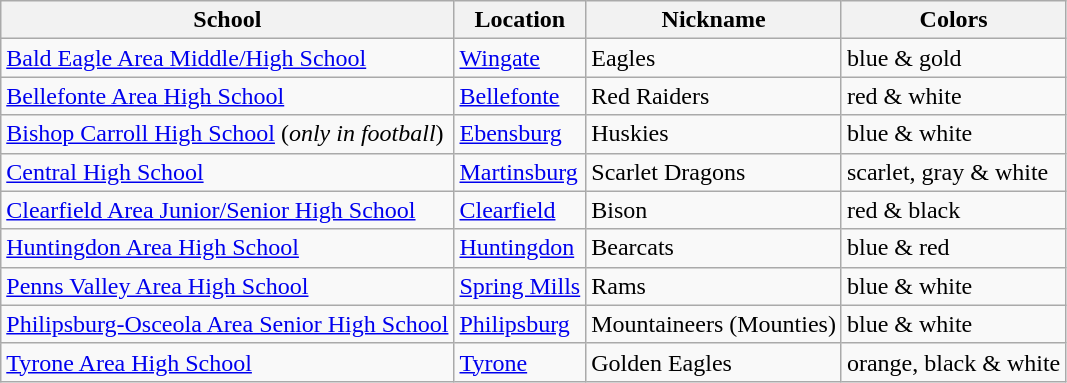<table class="wikitable">
<tr>
<th>School</th>
<th>Location</th>
<th>Nickname</th>
<th>Colors</th>
</tr>
<tr>
<td><a href='#'>Bald Eagle Area Middle/High School</a></td>
<td><a href='#'>Wingate</a></td>
<td>Eagles</td>
<td> blue & gold</td>
</tr>
<tr>
<td><a href='#'>Bellefonte Area High School</a></td>
<td><a href='#'>Bellefonte</a></td>
<td>Red Raiders</td>
<td> red & white</td>
</tr>
<tr>
<td><a href='#'>Bishop Carroll High School</a> (<em>only in football</em>)</td>
<td><a href='#'>Ebensburg</a></td>
<td>Huskies</td>
<td> blue & white</td>
</tr>
<tr>
<td><a href='#'>Central High School</a></td>
<td><a href='#'>Martinsburg</a></td>
<td>Scarlet Dragons</td>
<td> scarlet, gray & white</td>
</tr>
<tr>
<td><a href='#'>Clearfield Area Junior/Senior High School</a></td>
<td><a href='#'>Clearfield</a></td>
<td>Bison</td>
<td> red & black</td>
</tr>
<tr>
<td><a href='#'>Huntingdon Area High School</a></td>
<td><a href='#'>Huntingdon</a></td>
<td>Bearcats</td>
<td> blue & red</td>
</tr>
<tr>
<td><a href='#'>Penns Valley Area High School</a></td>
<td><a href='#'>Spring Mills</a></td>
<td>Rams</td>
<td> blue & white</td>
</tr>
<tr>
<td><a href='#'>Philipsburg-Osceola Area Senior High School</a></td>
<td><a href='#'>Philipsburg</a></td>
<td>Mountaineers (Mounties)</td>
<td> blue & white</td>
</tr>
<tr>
<td><a href='#'>Tyrone Area High School</a></td>
<td><a href='#'>Tyrone</a></td>
<td>Golden Eagles</td>
<td> orange, black & white</td>
</tr>
</table>
